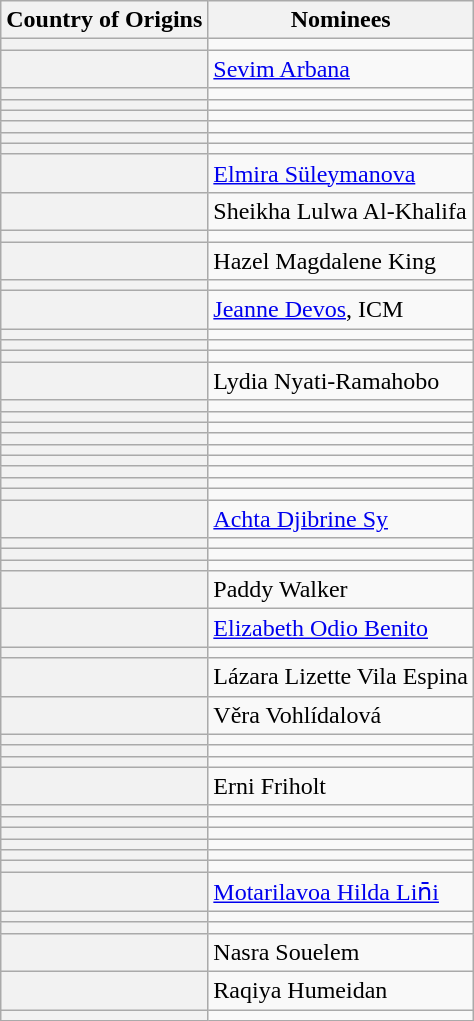<table class="wikitable sortable">
<tr>
<th>Country of Origins</th>
<th>Nominees</th>
</tr>
<tr>
<th scope="row"></th>
<td></td>
</tr>
<tr>
<th scope="row"></th>
<td><a href='#'>Sevim Arbana</a></td>
</tr>
<tr>
<th scope="row"></th>
<td></td>
</tr>
<tr>
<th scope="row"></th>
<td></td>
</tr>
<tr>
<th scope="row"></th>
<td></td>
</tr>
<tr>
<th scope="row"></th>
<td></td>
</tr>
<tr>
<th scope="row"></th>
<td></td>
</tr>
<tr>
<th scope="row"></th>
<td></td>
</tr>
<tr>
<th scope="row"></th>
<td><a href='#'>Elmira Süleymanova</a></td>
</tr>
<tr>
<th scope="row"></th>
<td>Sheikha Lulwa Al-Khalifa</td>
</tr>
<tr>
<th scope="row"></th>
<td></td>
</tr>
<tr>
<th scope="row"></th>
<td>Hazel Magdalene King</td>
</tr>
<tr>
<th scope="row"></th>
<td></td>
</tr>
<tr>
<th scope="row"></th>
<td><a href='#'>Jeanne Devos</a>, ICM</td>
</tr>
<tr>
<th scope="row"></th>
<td></td>
</tr>
<tr>
<th scope="row"></th>
<td></td>
</tr>
<tr>
<th scope="row"></th>
<td></td>
</tr>
<tr>
<th scope="row"></th>
<td>Lydia Nyati-Ramahobo</td>
</tr>
<tr>
<th scope="row"></th>
<td></td>
</tr>
<tr>
<th scope="row"></th>
<td></td>
</tr>
<tr>
<th scope="row"></th>
<td></td>
</tr>
<tr>
<th scope="row"></th>
<td></td>
</tr>
<tr>
<th scope="row"></th>
<td></td>
</tr>
<tr>
<th scope="row"></th>
<td></td>
</tr>
<tr>
<th scope="row"></th>
<td></td>
</tr>
<tr>
<th scope="row"></th>
<td></td>
</tr>
<tr>
<th scope="row"></th>
<td></td>
</tr>
<tr>
<th scope="row"></th>
<td><a href='#'>Achta Djibrine Sy</a></td>
</tr>
<tr>
<th scope="row"></th>
<td></td>
</tr>
<tr>
<th scope="row"></th>
<td></td>
</tr>
<tr>
<th scope="row"></th>
<td></td>
</tr>
<tr>
<th scope="row"></th>
<td>Paddy Walker</td>
</tr>
<tr>
<th scope="row"></th>
<td><a href='#'>Elizabeth Odio Benito</a></td>
</tr>
<tr>
<th scope="row"></th>
<td></td>
</tr>
<tr>
<th scope="row"></th>
<td>Lázara Lizette Vila Espina</td>
</tr>
<tr>
<th scope="row"></th>
<td>Věra Vohlídalová</td>
</tr>
<tr>
<th scope="row"></th>
<td></td>
</tr>
<tr>
<th scope="row"></th>
<td></td>
</tr>
<tr>
<th scope="row"></th>
<td></td>
</tr>
<tr>
<th scope="row"></th>
<td>Erni Friholt</td>
</tr>
<tr>
<th scope="row"></th>
<td></td>
</tr>
<tr>
<th scope="row"></th>
<td></td>
</tr>
<tr>
<th scope="row"></th>
<td></td>
</tr>
<tr>
<th scope="row"></th>
<td></td>
</tr>
<tr>
<th scope="row"></th>
<td></td>
</tr>
<tr>
<th scope="row"></th>
<td></td>
</tr>
<tr>
<th scope="row"></th>
<td><a href='#'>Motarilavoa Hilda Lin̄i</a></td>
</tr>
<tr>
<th scope="row"></th>
<td></td>
</tr>
<tr>
<th scope="row"></th>
<td></td>
</tr>
<tr>
<th scope="row"></th>
<td>Nasra Souelem</td>
</tr>
<tr>
<th scope="row"></th>
<td>Raqiya Humeidan</td>
</tr>
<tr>
<th scope="row"></th>
<td></td>
</tr>
</table>
